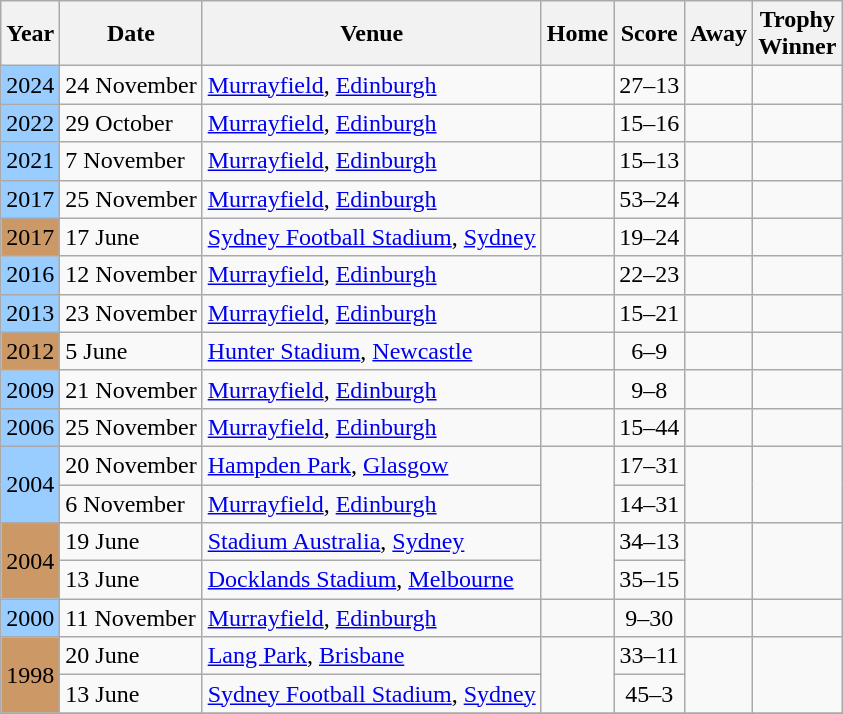<table class=wikitable>
<tr>
<th>Year</th>
<th>Date</th>
<th>Venue</th>
<th>Home</th>
<th>Score</th>
<th>Away</th>
<th>Trophy<br>Winner</th>
</tr>
<tr>
<td bgcolor=#9acdff>2024</td>
<td>24 November</td>
<td><a href='#'>Murrayfield</a>, <a href='#'>Edinburgh</a></td>
<td align=right></td>
<td>27–13</td>
<td></td>
<td></td>
</tr>
<tr>
<td bgcolor=#9acdff>2022</td>
<td>29 October</td>
<td><a href='#'>Murrayfield</a>, <a href='#'>Edinburgh</a></td>
<td></td>
<td>15–16</td>
<td></td>
<td></td>
</tr>
<tr>
<td bgcolor=#9acdff>2021</td>
<td>7 November</td>
<td><a href='#'>Murrayfield</a>, <a href='#'>Edinburgh</a></td>
<td></td>
<td>15–13</td>
<td></td>
<td></td>
</tr>
<tr>
<td bgcolor=#9acdff>2017</td>
<td>25 November</td>
<td><a href='#'>Murrayfield</a>, <a href='#'>Edinburgh</a></td>
<td align=right></td>
<td align=center>53–24</td>
<td></td>
<td></td>
</tr>
<tr>
<td bgcolor=cc9966>2017</td>
<td>17 June</td>
<td><a href='#'>Sydney Football Stadium</a>, <a href='#'>Sydney</a></td>
<td align=right></td>
<td align=center>19–24</td>
<td></td>
<td></td>
</tr>
<tr>
<td bgcolor=#9acdff>2016</td>
<td>12 November</td>
<td><a href='#'>Murrayfield</a>, <a href='#'>Edinburgh</a></td>
<td align=right></td>
<td align=center>22–23</td>
<td></td>
<td></td>
</tr>
<tr>
<td bgcolor=#9acdff>2013</td>
<td>23 November</td>
<td><a href='#'>Murrayfield</a>, <a href='#'>Edinburgh</a></td>
<td align=right></td>
<td align=center>15–21</td>
<td></td>
<td></td>
</tr>
<tr>
<td bgcolor=cc9966>2012</td>
<td>5 June</td>
<td><a href='#'>Hunter Stadium</a>, <a href='#'>Newcastle</a></td>
<td align=right></td>
<td align=center>6–9</td>
<td></td>
<td></td>
</tr>
<tr>
<td bgcolor=#9acdff>2009</td>
<td>21 November</td>
<td><a href='#'>Murrayfield</a>, <a href='#'>Edinburgh</a></td>
<td align=right></td>
<td align=center>9–8</td>
<td></td>
<td></td>
</tr>
<tr>
<td bgcolor=#9acdff>2006</td>
<td>25 November</td>
<td><a href='#'>Murrayfield</a>, <a href='#'>Edinburgh</a></td>
<td align=right></td>
<td align=center>15–44</td>
<td></td>
<td></td>
</tr>
<tr>
<td rowspan=2 bgcolor=#9acdff>2004</td>
<td>20 November</td>
<td><a href='#'>Hampden Park</a>, <a href='#'>Glasgow</a></td>
<td rowspan=2 align=right></td>
<td align=center>17–31</td>
<td rowspan=2></td>
<td rowspan=2></td>
</tr>
<tr>
<td>6 November</td>
<td><a href='#'>Murrayfield</a>, <a href='#'>Edinburgh</a></td>
<td align=center>14–31</td>
</tr>
<tr>
<td rowspan=2 bgcolor=cc9966>2004</td>
<td>19 June</td>
<td><a href='#'>Stadium Australia</a>, <a href='#'>Sydney</a></td>
<td rowspan=2 align=right></td>
<td align=center>34–13</td>
<td rowspan=2></td>
<td rowspan=2></td>
</tr>
<tr>
<td>13 June</td>
<td><a href='#'>Docklands Stadium</a>, <a href='#'>Melbourne</a></td>
<td align=center>35–15</td>
</tr>
<tr>
<td bgcolor=#9acdff>2000</td>
<td>11 November</td>
<td><a href='#'>Murrayfield</a>, <a href='#'>Edinburgh</a></td>
<td align=right></td>
<td align=center>9–30</td>
<td></td>
<td></td>
</tr>
<tr>
<td rowspan=2 bgcolor=cc9966>1998</td>
<td>20 June</td>
<td><a href='#'>Lang Park</a>, <a href='#'>Brisbane</a></td>
<td rowspan=2 align=right></td>
<td align=center>33–11</td>
<td rowspan=2></td>
<td rowspan=2></td>
</tr>
<tr>
<td>13 June</td>
<td><a href='#'>Sydney Football Stadium</a>, <a href='#'>Sydney</a></td>
<td align=center>45–3</td>
</tr>
<tr>
</tr>
</table>
